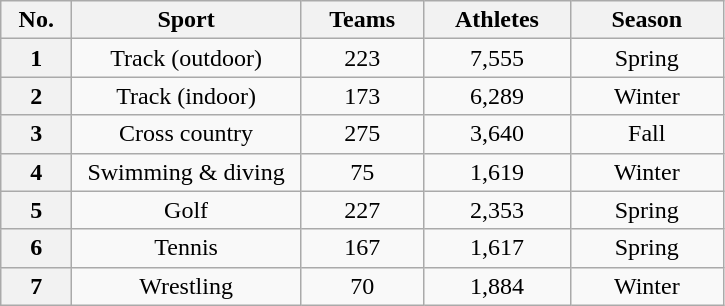<table class="wikitable sortable" style="text-align: center;">
<tr>
<th width=40>No.</th>
<th width=145>Sport</th>
<th width=75>Teams</th>
<th width=90>Athletes</th>
<th width=95>Season</th>
</tr>
<tr>
<th>1</th>
<td>Track (outdoor)</td>
<td>223</td>
<td>7,555</td>
<td>Spring</td>
</tr>
<tr>
<th>2</th>
<td>Track (indoor)</td>
<td>173</td>
<td>6,289</td>
<td>Winter</td>
</tr>
<tr>
<th>3</th>
<td>Cross country</td>
<td>275</td>
<td>3,640</td>
<td>Fall</td>
</tr>
<tr>
<th>4</th>
<td>Swimming & diving</td>
<td>75</td>
<td>1,619</td>
<td>Winter</td>
</tr>
<tr>
<th>5</th>
<td>Golf</td>
<td>227</td>
<td>2,353</td>
<td>Spring</td>
</tr>
<tr>
<th>6</th>
<td>Tennis</td>
<td>167</td>
<td>1,617</td>
<td>Spring</td>
</tr>
<tr>
<th>7</th>
<td>Wrestling</td>
<td>70</td>
<td>1,884</td>
<td>Winter</td>
</tr>
</table>
